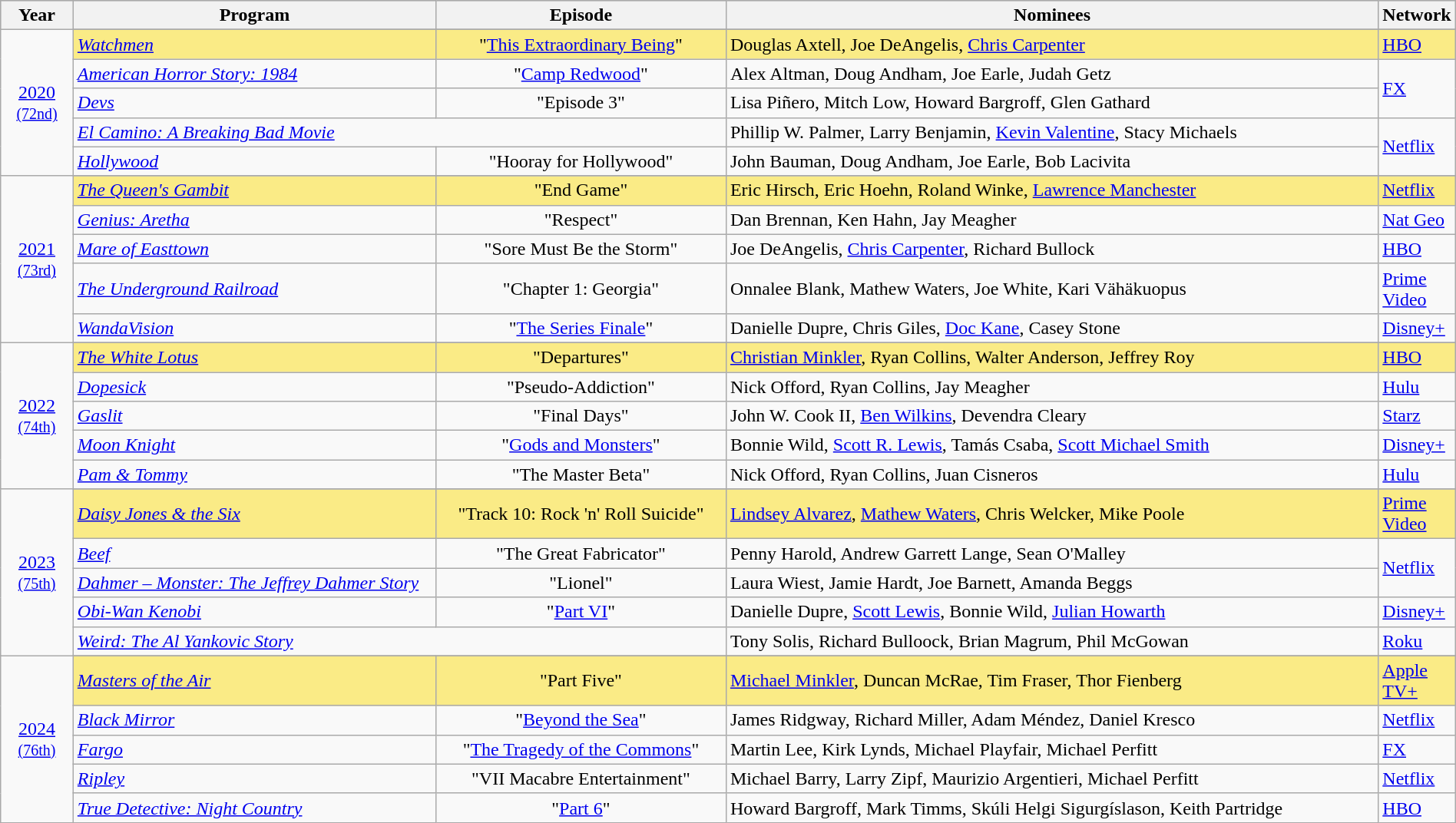<table class="wikitable" style="width:100%">
<tr bgcolor="#bebebe">
<th width="5%">Year</th>
<th width="25%">Program</th>
<th width="20%">Episode</th>
<th width="45%">Nominees</th>
<th width="5%">Network</th>
</tr>
<tr>
<td rowspan=6 style="text-align:center"><a href='#'>2020</a><br><small><a href='#'>(72nd)</a></small><br></td>
</tr>
<tr style="background:#FAEB86;">
<td><em><a href='#'>Watchmen</a></em></td>
<td align=center>"<a href='#'>This Extraordinary Being</a>"</td>
<td>Douglas Axtell, Joe DeAngelis, <a href='#'>Chris Carpenter</a></td>
<td><a href='#'>HBO</a></td>
</tr>
<tr>
<td><em><a href='#'>American Horror Story: 1984</a></em></td>
<td align=center>"<a href='#'>Camp Redwood</a>"</td>
<td>Alex Altman, Doug Andham, Joe Earle, Judah Getz</td>
<td rowspan="2"><a href='#'>FX</a></td>
</tr>
<tr>
<td><em><a href='#'>Devs</a></em></td>
<td align=center>"Episode 3"</td>
<td>Lisa Piñero, Mitch Low, Howard Bargroff, Glen Gathard</td>
</tr>
<tr>
<td colspan="2"><em><a href='#'>El Camino: A Breaking Bad Movie</a></em></td>
<td>Phillip W. Palmer, Larry Benjamin, <a href='#'>Kevin Valentine</a>, Stacy Michaels</td>
<td rowspan="2"><a href='#'>Netflix</a></td>
</tr>
<tr>
<td><em><a href='#'>Hollywood</a></em></td>
<td align=center>"Hooray for Hollywood"</td>
<td>John Bauman, Doug Andham, Joe Earle, Bob Lacivita</td>
</tr>
<tr>
<td rowspan=6 style="text-align:center"><a href='#'>2021</a><br><small><a href='#'>(73rd)</a></small><br></td>
</tr>
<tr style="background:#FAEB86;">
<td><em><a href='#'>The Queen's Gambit</a></em></td>
<td align=center>"End Game"</td>
<td>Eric Hirsch, Eric Hoehn, Roland Winke, <a href='#'>Lawrence Manchester</a></td>
<td><a href='#'>Netflix</a></td>
</tr>
<tr>
<td><em><a href='#'>Genius: Aretha</a></em></td>
<td align=center>"Respect"</td>
<td>Dan Brennan, Ken Hahn, Jay Meagher</td>
<td><a href='#'>Nat Geo</a></td>
</tr>
<tr>
<td><em><a href='#'>Mare of Easttown</a></em></td>
<td align=center>"Sore Must Be the Storm"</td>
<td>Joe DeAngelis, <a href='#'>Chris Carpenter</a>, Richard Bullock</td>
<td><a href='#'>HBO</a></td>
</tr>
<tr>
<td><em><a href='#'>The Underground Railroad</a></em></td>
<td align=center>"Chapter 1: Georgia"</td>
<td>Onnalee Blank, Mathew Waters, Joe White, Kari Vähäkuopus</td>
<td><a href='#'>Prime Video</a></td>
</tr>
<tr>
<td><em><a href='#'>WandaVision</a></em></td>
<td align=center>"<a href='#'>The Series Finale</a>"</td>
<td>Danielle Dupre, Chris Giles, <a href='#'>Doc Kane</a>, Casey Stone</td>
<td><a href='#'>Disney+</a></td>
</tr>
<tr>
<td rowspan=6 style="text-align:center"><a href='#'>2022</a><br><small><a href='#'>(74th)</a></small><br></td>
</tr>
<tr style="background:#FAEB86;">
<td><em><a href='#'>The White Lotus</a></em></td>
<td align=center>"Departures"</td>
<td><a href='#'>Christian Minkler</a>, Ryan Collins, Walter Anderson, Jeffrey Roy</td>
<td><a href='#'>HBO</a></td>
</tr>
<tr>
<td><em><a href='#'>Dopesick</a></em></td>
<td align=center>"Pseudo-Addiction"</td>
<td>Nick Offord, Ryan Collins, Jay Meagher</td>
<td><a href='#'>Hulu</a></td>
</tr>
<tr>
<td><em><a href='#'>Gaslit</a></em></td>
<td align=center>"Final Days"</td>
<td>John W. Cook II, <a href='#'>Ben Wilkins</a>, Devendra Cleary</td>
<td><a href='#'>Starz</a></td>
</tr>
<tr>
<td><em><a href='#'>Moon Knight</a></em></td>
<td align=center>"<a href='#'>Gods and Monsters</a>"</td>
<td>Bonnie Wild, <a href='#'>Scott R. Lewis</a>, Tamás Csaba, <a href='#'>Scott Michael Smith</a></td>
<td><a href='#'>Disney+</a></td>
</tr>
<tr>
<td><em><a href='#'>Pam & Tommy</a></em></td>
<td align=center>"The Master Beta"</td>
<td>Nick Offord, Ryan Collins, Juan Cisneros</td>
<td><a href='#'>Hulu</a></td>
</tr>
<tr>
<td rowspan=6 style="text-align:center"><a href='#'>2023</a><br><small><a href='#'>(75th)</a></small><br></td>
</tr>
<tr style="background:#FAEB86;">
<td><em><a href='#'>Daisy Jones & the Six</a></em></td>
<td align=center>"Track 10: Rock 'n' Roll Suicide"</td>
<td><a href='#'>Lindsey Alvarez</a>, <a href='#'>Mathew Waters</a>, Chris Welcker, Mike Poole</td>
<td><a href='#'>Prime Video</a></td>
</tr>
<tr>
<td><em><a href='#'>Beef</a></em></td>
<td align=center>"The Great Fabricator"</td>
<td>Penny Harold, Andrew Garrett Lange, Sean O'Malley</td>
<td rowspan="2"><a href='#'>Netflix</a></td>
</tr>
<tr>
<td><em><a href='#'>Dahmer – Monster: The Jeffrey Dahmer Story</a></em></td>
<td align=center>"Lionel"</td>
<td>Laura Wiest, Jamie Hardt, Joe Barnett, Amanda Beggs</td>
</tr>
<tr>
<td><em><a href='#'>Obi-Wan Kenobi</a></em></td>
<td align=center>"<a href='#'>Part VI</a>"</td>
<td>Danielle Dupre, <a href='#'>Scott Lewis</a>, Bonnie Wild, <a href='#'>Julian Howarth</a></td>
<td><a href='#'>Disney+</a></td>
</tr>
<tr>
<td colspan="2"><em><a href='#'>Weird: The Al Yankovic Story</a></em></td>
<td>Tony Solis, Richard Bulloock, Brian Magrum, Phil McGowan</td>
<td><a href='#'>Roku</a></td>
</tr>
<tr>
<td rowspan=6 style="text-align:center"><a href='#'>2024</a><br><small><a href='#'>(76th)</a></small><br></td>
</tr>
<tr style="background:#FAEB86;">
<td><em><a href='#'>Masters of the Air</a></em></td>
<td align=center>"Part Five"</td>
<td><a href='#'>Michael Minkler</a>, Duncan McRae, Tim Fraser, Thor Fienberg</td>
<td><a href='#'>Apple TV+</a></td>
</tr>
<tr>
<td><em><a href='#'>Black Mirror</a></em></td>
<td align=center>"<a href='#'>Beyond the Sea</a>"</td>
<td>James Ridgway, Richard Miller, Adam Méndez, Daniel Kresco</td>
<td><a href='#'>Netflix</a></td>
</tr>
<tr>
<td><em><a href='#'>Fargo</a></em></td>
<td align=center>"<a href='#'>The Tragedy of the Commons</a>"</td>
<td>Martin Lee, Kirk Lynds, Michael Playfair, Michael Perfitt</td>
<td><a href='#'>FX</a></td>
</tr>
<tr>
<td><em><a href='#'>Ripley</a></em></td>
<td align=center>"VII Macabre Entertainment"</td>
<td>Michael Barry, Larry Zipf, Maurizio Argentieri, Michael Perfitt</td>
<td><a href='#'>Netflix</a></td>
</tr>
<tr>
<td><em><a href='#'>True Detective: Night Country</a></em></td>
<td align=center>"<a href='#'>Part 6</a>"</td>
<td>Howard Bargroff, Mark Timms, Skúli Helgi Sigurgíslason, Keith Partridge</td>
<td><a href='#'>HBO</a></td>
</tr>
</table>
